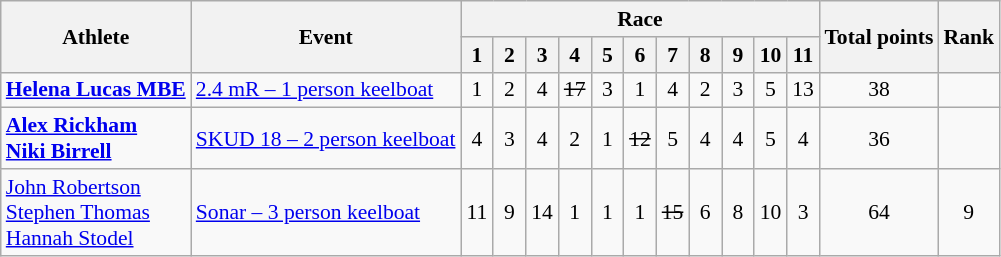<table class=wikitable style="font-size:90%">
<tr>
<th rowspan="2">Athlete</th>
<th rowspan="2">Event</th>
<th colspan="11">Race</th>
<th rowspan="2">Total points</th>
<th rowspan="2">Rank</th>
</tr>
<tr>
<th width="15">1</th>
<th width="15">2</th>
<th width="15">3</th>
<th width="15">4</th>
<th width="15">5</th>
<th width="15">6</th>
<th width="15">7</th>
<th width="15">8</th>
<th width="15">9</th>
<th width="15">10</th>
<th width="15">11</th>
</tr>
<tr align=center>
<td align=left><strong><a href='#'>Helena Lucas MBE</a></strong></td>
<td align=left><a href='#'>2.4 mR – 1 person keelboat</a></td>
<td>1</td>
<td>2</td>
<td>4</td>
<td><s>17</s></td>
<td>3</td>
<td>1</td>
<td>4</td>
<td>2</td>
<td>3</td>
<td>5</td>
<td>13</td>
<td>38</td>
<td></td>
</tr>
<tr align=center>
<td align=left><strong><a href='#'>Alex Rickham</a><br><a href='#'>Niki Birrell</a></strong></td>
<td align=left><a href='#'>SKUD 18 – 2 person keelboat</a></td>
<td>4</td>
<td>3</td>
<td>4</td>
<td>2</td>
<td>1</td>
<td><s>12</s></td>
<td>5</td>
<td>4</td>
<td>4</td>
<td>5</td>
<td>4</td>
<td>36</td>
<td></td>
</tr>
<tr align=center>
<td align=left><a href='#'>John Robertson</a><br><a href='#'>Stephen Thomas</a><br><a href='#'>Hannah Stodel</a></td>
<td align=left><a href='#'>Sonar – 3 person keelboat</a></td>
<td>11</td>
<td>9</td>
<td>14</td>
<td>1</td>
<td>1</td>
<td>1</td>
<td><s>15</s></td>
<td>6</td>
<td>8</td>
<td>10</td>
<td>3</td>
<td>64</td>
<td>9</td>
</tr>
</table>
